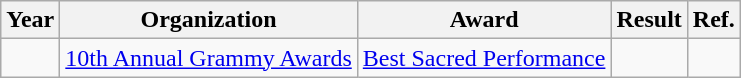<table class="wikitable plainrowheaders" style="text-align:center">
<tr>
<th scope=col class="sortable">Year</th>
<th scope=col class="sortable">Organization</th>
<th scope=col class="sortable">Award</th>
<th scope=col class="sortable">Result</th>
<th scope=col class="sortable">Ref.</th>
</tr>
<tr>
<td scope="row"></td>
<td scope="row"><a href='#'>10th Annual Grammy Awards</a></td>
<td><a href='#'>Best Sacred Performance</a></td>
<td></td>
<td></td>
</tr>
</table>
